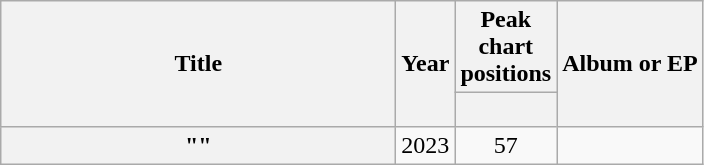<table class="wikitable plainrowheaders" style="text-align:center;">
<tr>
<th rowspan="2" style="width:16em;">Title</th>
<th rowspan="2" style="width:1em;">Year</th>
<th>Peak chart positions</th>
<th rowspan="2">Album or EP</th>
</tr>
<tr>
<th scope="col" style="width:2.5em;font-size:85%;"><a href='#'></a><br></th>
</tr>
<tr>
<th scope="row">""</th>
<td>2023</td>
<td>57</td>
<td></td>
</tr>
</table>
